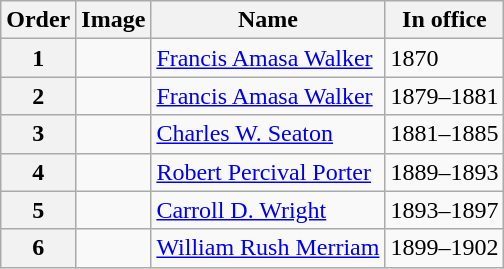<table class="wikitable">
<tr>
<th>Order</th>
<th>Image</th>
<th>Name</th>
<th>In office</th>
</tr>
<tr>
<th>1</th>
<td></td>
<td><a href='#'>Francis Amasa Walker</a></td>
<td>1870</td>
</tr>
<tr>
<th>2</th>
<td></td>
<td><a href='#'>Francis Amasa Walker</a></td>
<td>1879–1881</td>
</tr>
<tr>
<th>3</th>
<td></td>
<td><a href='#'>Charles W. Seaton</a></td>
<td>1881–1885</td>
</tr>
<tr>
<th>4</th>
<td></td>
<td><a href='#'>Robert Percival Porter</a></td>
<td>1889–1893</td>
</tr>
<tr>
<th>5</th>
<td></td>
<td><a href='#'>Carroll D. Wright</a></td>
<td>1893–1897</td>
</tr>
<tr>
<th>6</th>
<td></td>
<td><a href='#'>William Rush Merriam</a></td>
<td>1899–1902</td>
</tr>
</table>
